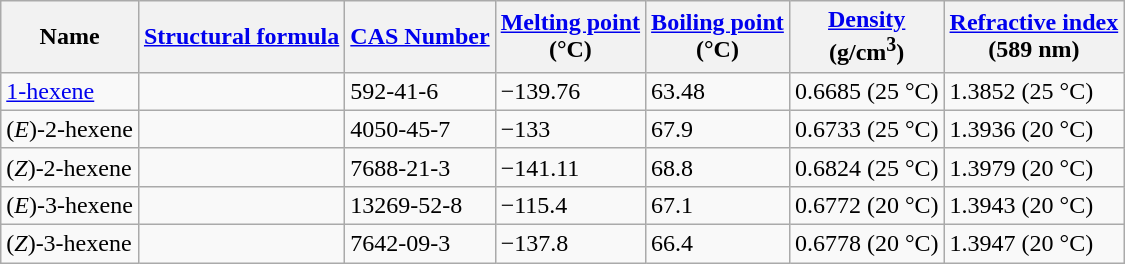<table class="wikitable sortable">
<tr>
<th>Name</th>
<th><a href='#'>Structural formula</a></th>
<th><a href='#'>CAS Number</a></th>
<th><a href='#'>Melting point</a><br>(°C)</th>
<th><a href='#'>Boiling point</a><br>(°C)</th>
<th><a href='#'>Density</a><br>(g/cm<sup>3</sup>)</th>
<th><a href='#'>Refractive index</a><br>(589 nm)</th>
</tr>
<tr>
<td><a href='#'>1-hexene</a></td>
<td></td>
<td>592-41-6</td>
<td>−139.76</td>
<td>63.48</td>
<td>0.6685 (25 °C)</td>
<td>1.3852 (25 °C)</td>
</tr>
<tr>
<td>(<em>E</em>)-2-hexene</td>
<td></td>
<td>4050-45-7</td>
<td>−133</td>
<td>67.9</td>
<td>0.6733 (25 °C)</td>
<td>1.3936 (20 °C)</td>
</tr>
<tr>
<td>(<em>Z</em>)-2-hexene</td>
<td></td>
<td>7688-21-3</td>
<td>−141.11</td>
<td>68.8</td>
<td>0.6824 (25 °C)</td>
<td>1.3979 (20 °C)</td>
</tr>
<tr>
<td>(<em>E</em>)-3-hexene</td>
<td></td>
<td>13269-52-8</td>
<td>−115.4</td>
<td>67.1</td>
<td>0.6772 (20 °C)</td>
<td>1.3943 (20 °C)</td>
</tr>
<tr>
<td>(<em>Z</em>)-3-hexene</td>
<td></td>
<td>7642-09-3</td>
<td>−137.8</td>
<td>66.4</td>
<td>0.6778 (20 °C)</td>
<td>1.3947 (20 °C)</td>
</tr>
</table>
